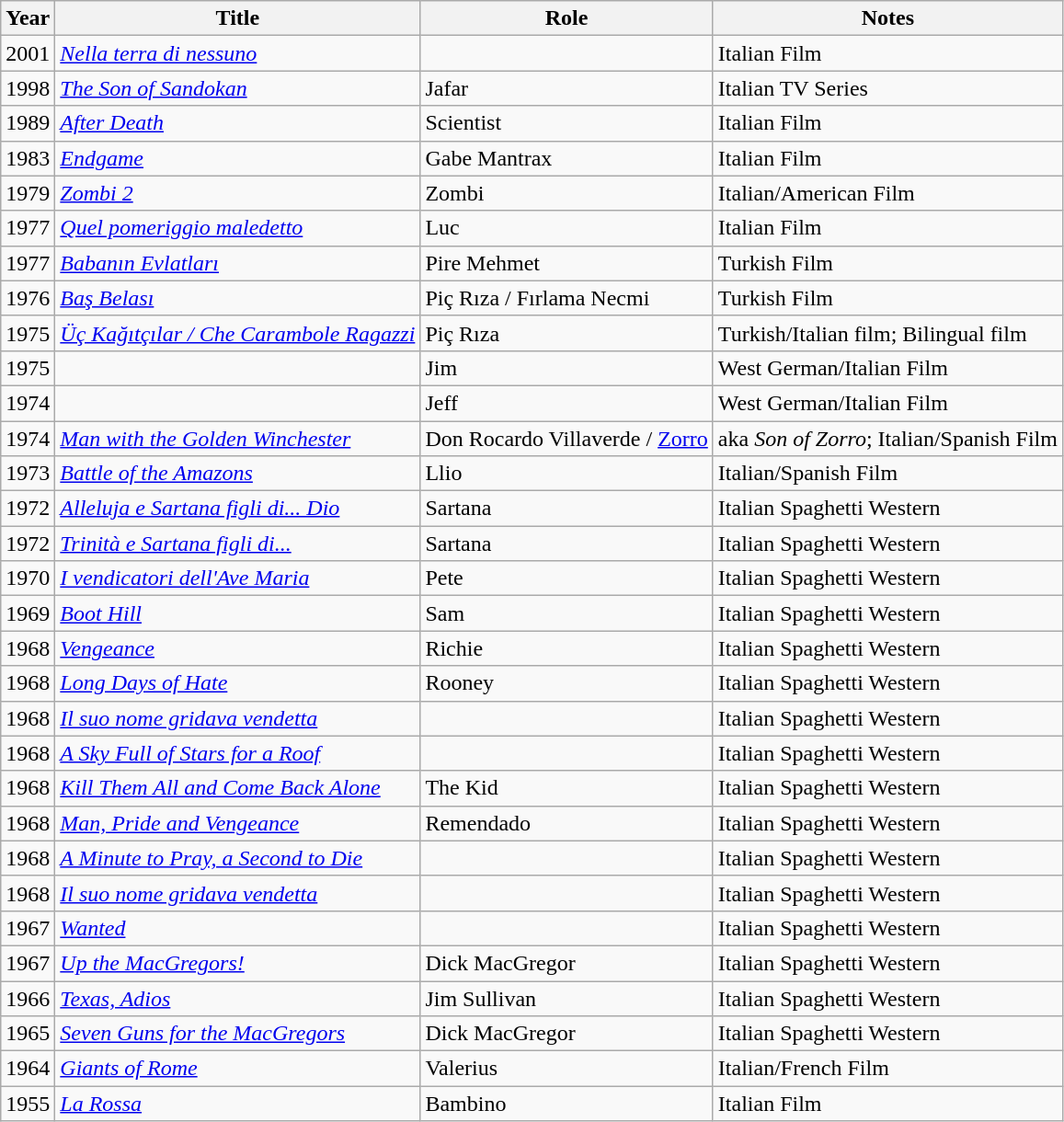<table class="wikitable sortable">
<tr>
<th>Year</th>
<th>Title</th>
<th>Role</th>
<th class="unsortable">Notes</th>
</tr>
<tr>
<td>2001</td>
<td><em><a href='#'>Nella terra di nessuno</a></em></td>
<td></td>
<td>Italian Film</td>
</tr>
<tr>
<td>1998</td>
<td><em><a href='#'>The Son of Sandokan</a></em></td>
<td>Jafar</td>
<td>Italian TV Series</td>
</tr>
<tr>
<td>1989</td>
<td><em><a href='#'>After Death</a></em></td>
<td>Scientist</td>
<td>Italian Film</td>
</tr>
<tr>
<td>1983</td>
<td><em><a href='#'>Endgame</a></em></td>
<td>Gabe Mantrax</td>
<td>Italian Film</td>
</tr>
<tr>
<td>1979</td>
<td><em><a href='#'>Zombi 2</a></em></td>
<td>Zombi</td>
<td>Italian/American Film</td>
</tr>
<tr>
<td>1977</td>
<td><em><a href='#'>Quel pomeriggio maledetto</a></em></td>
<td>Luc</td>
<td>Italian Film</td>
</tr>
<tr>
<td>1977</td>
<td><em><a href='#'>Babanın Evlatları</a></em></td>
<td>Pire Mehmet</td>
<td>Turkish Film</td>
</tr>
<tr>
<td>1976</td>
<td><em><a href='#'>Baş Belası</a></em></td>
<td>Piç Rıza / Fırlama Necmi</td>
<td>Turkish Film</td>
</tr>
<tr>
<td>1975</td>
<td><em><a href='#'>Üç Kağıtçılar / Che Carambole Ragazzi</a></em></td>
<td>Piç Rıza</td>
<td>Turkish/Italian film; Bilingual film</td>
</tr>
<tr>
<td>1975</td>
<td><em></em></td>
<td>Jim</td>
<td>West German/Italian Film</td>
</tr>
<tr>
<td>1974</td>
<td><em></em></td>
<td>Jeff</td>
<td>West German/Italian Film</td>
</tr>
<tr>
<td>1974</td>
<td><em><a href='#'>Man with the Golden Winchester</a></em></td>
<td>Don Rocardo Villaverde / <a href='#'>Zorro</a></td>
<td>aka <em>Son of Zorro</em>; Italian/Spanish Film</td>
</tr>
<tr>
<td>1973</td>
<td><em><a href='#'>Battle of the Amazons</a></em></td>
<td>Llio</td>
<td>Italian/Spanish Film</td>
</tr>
<tr>
<td>1972</td>
<td><em><a href='#'>Alleluja e Sartana figli di... Dio</a></em></td>
<td>Sartana</td>
<td>Italian Spaghetti Western</td>
</tr>
<tr>
<td>1972</td>
<td><em><a href='#'>Trinità e Sartana figli di...</a></em></td>
<td>Sartana</td>
<td>Italian Spaghetti Western</td>
</tr>
<tr>
<td>1970</td>
<td><em><a href='#'>I vendicatori dell'Ave Maria</a></em></td>
<td>Pete</td>
<td>Italian Spaghetti Western</td>
</tr>
<tr>
<td>1969</td>
<td><em><a href='#'>Boot Hill</a></em></td>
<td>Sam</td>
<td>Italian Spaghetti Western</td>
</tr>
<tr>
<td>1968</td>
<td><em><a href='#'>Vengeance</a></em></td>
<td>Richie</td>
<td>Italian Spaghetti Western</td>
</tr>
<tr>
<td>1968</td>
<td><em><a href='#'>Long Days of Hate</a></em></td>
<td>Rooney</td>
<td>Italian Spaghetti Western</td>
</tr>
<tr>
<td>1968</td>
<td><em><a href='#'>Il suo nome gridava vendetta</a></em></td>
<td></td>
<td>Italian Spaghetti Western</td>
</tr>
<tr>
<td>1968</td>
<td><em><a href='#'>A Sky Full of Stars for a Roof</a></em></td>
<td></td>
<td>Italian Spaghetti Western</td>
</tr>
<tr>
<td>1968</td>
<td><em><a href='#'>Kill Them All and Come Back Alone</a></em></td>
<td>The Kid</td>
<td>Italian Spaghetti Western</td>
</tr>
<tr>
<td>1968</td>
<td><em><a href='#'>Man, Pride and Vengeance</a></em></td>
<td>Remendado</td>
<td>Italian Spaghetti Western</td>
</tr>
<tr>
<td>1968</td>
<td><em><a href='#'>A Minute to Pray, a Second to Die</a></em></td>
<td></td>
<td>Italian Spaghetti Western</td>
</tr>
<tr>
<td>1968</td>
<td><em><a href='#'>Il suo nome gridava vendetta</a></em></td>
<td></td>
<td>Italian Spaghetti Western</td>
</tr>
<tr>
<td>1967</td>
<td><em><a href='#'>Wanted</a></em></td>
<td></td>
<td>Italian Spaghetti Western</td>
</tr>
<tr>
<td>1967</td>
<td><em><a href='#'>Up the MacGregors!</a></em></td>
<td>Dick MacGregor</td>
<td>Italian Spaghetti Western</td>
</tr>
<tr>
<td>1966</td>
<td><em><a href='#'>Texas, Adios</a></em></td>
<td>Jim Sullivan</td>
<td>Italian Spaghetti Western</td>
</tr>
<tr>
<td>1965</td>
<td><em><a href='#'>Seven Guns for the MacGregors</a></em></td>
<td>Dick MacGregor</td>
<td>Italian Spaghetti Western</td>
</tr>
<tr>
<td>1964</td>
<td><em><a href='#'>Giants of Rome</a></em></td>
<td>Valerius</td>
<td>Italian/French Film</td>
</tr>
<tr>
<td>1955</td>
<td><em><a href='#'>La Rossa</a></em></td>
<td>Bambino</td>
<td>Italian Film</td>
</tr>
</table>
